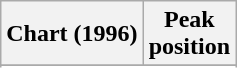<table class="wikitable sortable">
<tr>
<th align="left">Chart (1996)</th>
<th align="center">Peak<br>position</th>
</tr>
<tr>
</tr>
<tr>
</tr>
<tr>
</tr>
</table>
